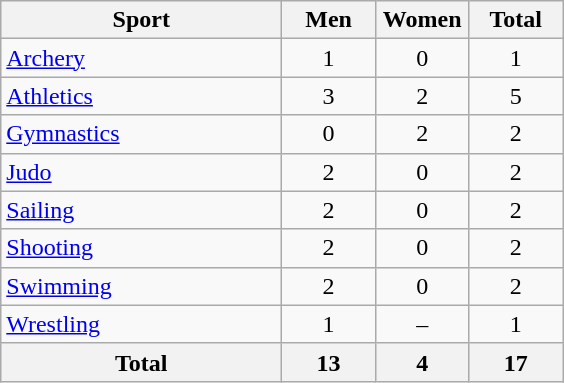<table class="wikitable sortable" style="text-align:center;">
<tr>
<th width=180>Sport</th>
<th width=55>Men</th>
<th width=55>Women</th>
<th width=55>Total</th>
</tr>
<tr>
<td align=left><a href='#'>Archery</a></td>
<td>1</td>
<td>0</td>
<td>1</td>
</tr>
<tr>
<td align=left><a href='#'>Athletics</a></td>
<td>3</td>
<td>2</td>
<td>5</td>
</tr>
<tr>
<td align=left><a href='#'>Gymnastics</a></td>
<td>0</td>
<td>2</td>
<td>2</td>
</tr>
<tr>
<td align=left><a href='#'>Judo</a></td>
<td>2</td>
<td>0</td>
<td>2</td>
</tr>
<tr>
<td align=left><a href='#'>Sailing</a></td>
<td>2</td>
<td>0</td>
<td>2</td>
</tr>
<tr>
<td align=left><a href='#'>Shooting</a></td>
<td>2</td>
<td>0</td>
<td>2</td>
</tr>
<tr>
<td align=left><a href='#'>Swimming</a></td>
<td>2</td>
<td>0</td>
<td>2</td>
</tr>
<tr>
<td align=left><a href='#'>Wrestling</a></td>
<td>1</td>
<td>–</td>
<td>1</td>
</tr>
<tr>
<th>Total</th>
<th>13</th>
<th>4</th>
<th>17</th>
</tr>
</table>
